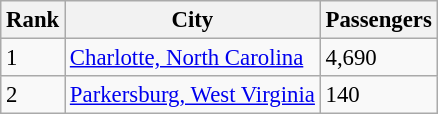<table class="wikitable sortable" style="font-size: 95%" width= align=>
<tr>
<th>Rank</th>
<th>City</th>
<th>Passengers</th>
</tr>
<tr>
<td>1</td>
<td><a href='#'>Charlotte, North Carolina</a></td>
<td>4,690</td>
</tr>
<tr>
<td>2</td>
<td><a href='#'>Parkersburg, West Virginia</a></td>
<td>140</td>
</tr>
</table>
